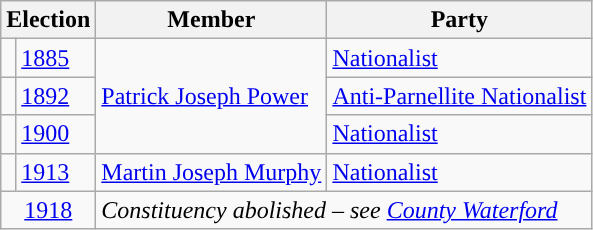<table class="wikitable">
<tr>
<th colspan="2">Election</th>
<th>Member</th>
<th>Party</th>
</tr>
<tr>
<td style="color:inherit;background-color: "></td>
<td><a href='#'>1885</a></td>
<td rowspan="3"><a href='#'>Patrick Joseph Power</a></td>
<td><a href='#'>Nationalist</a></td>
</tr>
<tr>
<td style="color:inherit;background-color: "></td>
<td><a href='#'>1892</a></td>
<td><a href='#'>Anti-Parnellite Nationalist</a></td>
</tr>
<tr>
<td style="color:inherit;background-color: "></td>
<td><a href='#'>1900</a></td>
<td><a href='#'>Nationalist</a></td>
</tr>
<tr>
<td style="color:inherit;background-color: "></td>
<td><a href='#'>1913</a></td>
<td><a href='#'>Martin Joseph Murphy</a></td>
<td><a href='#'>Nationalist</a></td>
</tr>
<tr>
<td colspan="2" align="center"><a href='#'>1918</a></td>
<td colspan="2"><em>Constituency abolished – see <a href='#'>County Waterford</a></em></td>
</tr>
</table>
